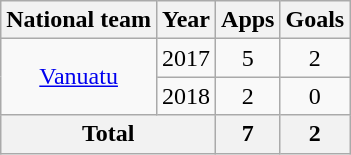<table class="wikitable" style="text-align:center">
<tr>
<th>National team</th>
<th>Year</th>
<th>Apps</th>
<th>Goals</th>
</tr>
<tr>
<td rowspan="2"><a href='#'>Vanuatu</a></td>
<td>2017</td>
<td>5</td>
<td>2</td>
</tr>
<tr>
<td>2018</td>
<td>2</td>
<td>0</td>
</tr>
<tr>
<th colspan=2>Total</th>
<th>7</th>
<th>2</th>
</tr>
</table>
